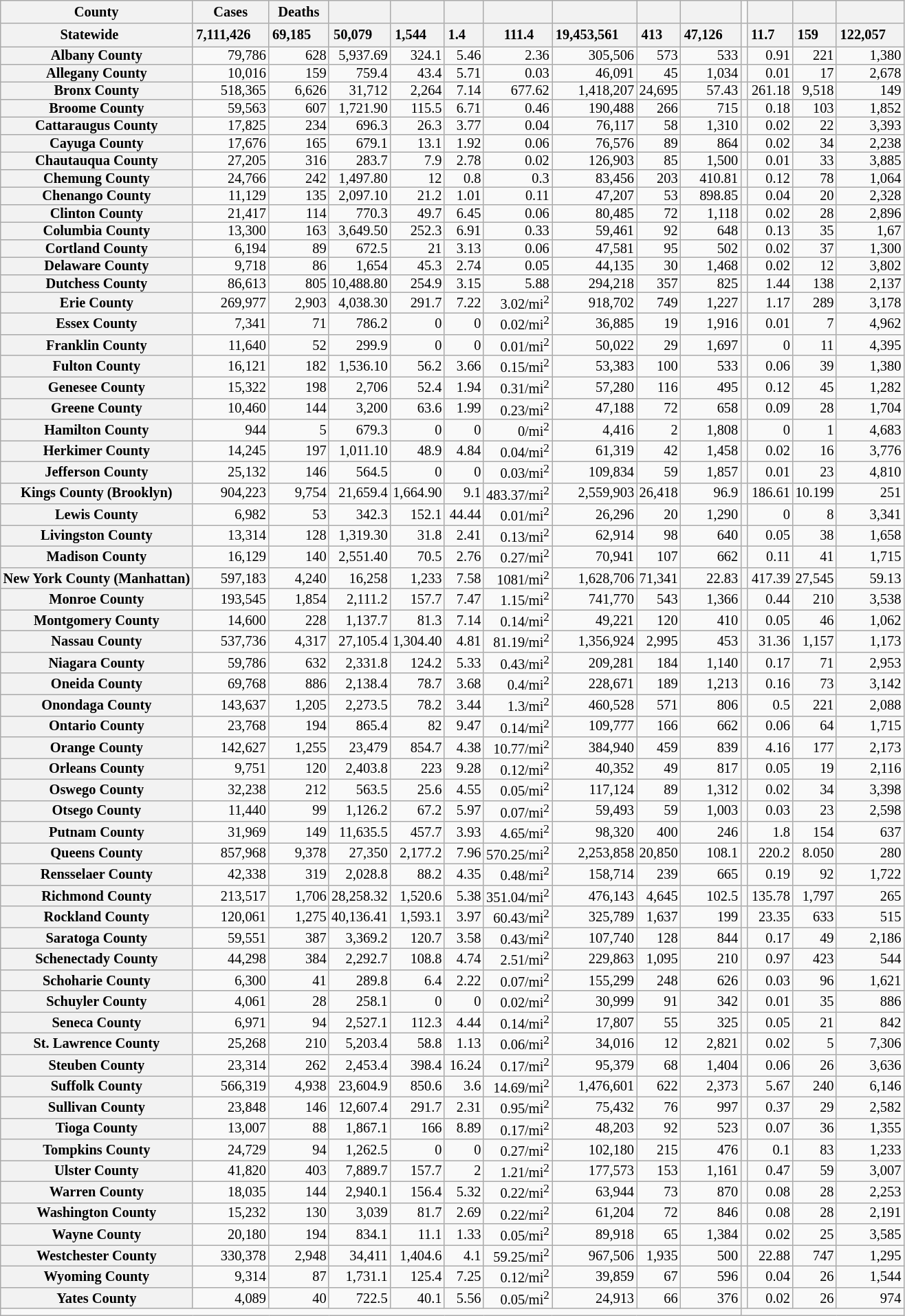<table class="wikitable plainrowheaders sortable" style="text-align:right; font-size:85%; margin:0">
<tr>
<th style="text-align:center; padding-right:3px;" scope="col">County</th>
<th style="text-align:center; padding-right:3px;" scope="col" data-sort-type="number">Cases</th>
<th style="text-align:center; padding-right:3px;" scope="col" data-sort-type="number">Deaths</th>
<th style="text-align:center; padding-right:3px;" scope="col" data-sort-type="number"></th>
<th style="text-align:center; padding-right:3px;" scope="col" data-sort-type="number"></th>
<th style="text-align:center; padding-right:3px;" scope="col" data-sort-type="number"></th>
<th style="text-align:center; padding-right:3px;" scope="col" data-sort-type="number"></th>
<th style="text-align:center; padding-right:3px;" scope="col" data-sort-type="number"></th>
<th style="text-align:center; padding-right:3px;" scope="col" data-sort-type="number"></th>
<th style="text-align:center; padding-right:3px;" scope="col" data-sort-type="number"></th>
<td></td>
<th style="text-align:center; padding-right:3px;" scope="col" data-sort-type="number"></th>
<th style="text-align:center; padding-right:3px;" scope="col" data-sort-type="number"></th>
<th style="text-align:center; padding-right:3px;" scope="col" data-sort-type="number"></th>
</tr>
<tr>
<th style="text-align:center; padding-right:17px; padding-left:3px;" scope="row"><strong>Statewide</strong></th>
<th style="text-align:right; padding-right:17px; padding-left:3px;" scope="row"><strong>7,111,426</strong></th>
<th style="text-align:right; padding-right:17px; padding-left:3px;" scope="row"><strong>69,185</strong></th>
<th style="text-align:right; padding-right:17px; padding-left:3px;" scope="row"><strong>50,079</strong></th>
<th style="text-align:right; padding-right:17px; padding-left:3px;" scope="row"><strong>1,544</strong></th>
<th style="text-align:right; padding-right:17px; padding-left:3px;" scope="row"><strong>1.4</strong></th>
<th style="text-align:right; padding-right:17px; padding-left:3px;" scope="row"><strong>111.4</strong></th>
<th style="text-align:right; padding-right:17px; padding-left:3px;" scope="row"><strong>19,453,561</strong></th>
<th style="text-align:right; padding-right:17px; padding-left:3px;" scope="row"><strong>413</strong></th>
<th style="text-align:right; padding-right:17px; padding-left:3px;" scope="row"><strong>47,126</strong></th>
<td></td>
<th style="text-align:right; padding-right:17px; padding-left:3px;" scope="row"><strong>11.7</strong></th>
<th style="text-align:right; padding-right:17px; padding-left:3px;" scope="row"><strong>159</strong></th>
<th style="text-align:right; padding-right:17px; padding-left:3px;" scope="row"><strong>122,057</strong></th>
</tr>
<tr>
<th style="padding:0px 2px;">Albany County</th>
<td style="padding:0px 2px;">79,786</td>
<td style="padding:0px 2px;">628</td>
<td style="padding:0px 2px;">5,937.69</td>
<td style="padding:0px 2px;">324.1</td>
<td style="padding:0px 2px;">5.46</td>
<td style="padding:0px 2px;">2.36</td>
<td style="padding:0px 2px;">305,506</td>
<td style="padding:0px 2px;">573</td>
<td style="padding:0px 2px;">533</td>
<td></td>
<td style="padding:0px 2px;">0.91</td>
<td style="padding:0px 2px;">221</td>
<td style="padding:0px 2px;">1,380</td>
</tr>
<tr>
<th style="padding:0px 2px;">Allegany County</th>
<td style="padding:0px 2px;">10,016</td>
<td style="padding:0px 2px;">159</td>
<td style="padding:0px 2px;">759.4</td>
<td style="padding:0px 2px;">43.4</td>
<td style="padding:0px 2px;">5.71</td>
<td style="padding:0px 2px;">0.03</td>
<td style="padding:0px 2px;">46,091</td>
<td style="padding:0px 2px;">45</td>
<td style="padding:0px 2px;">1,034</td>
<td></td>
<td style="padding:0px 2px;">0.01</td>
<td style="padding:0px 2px;">17</td>
<td style="padding:0px 2px;">2,678</td>
</tr>
<tr>
<th style="padding:0px 2px;">Bronx County</th>
<td style="padding:0px 2px;">518,365</td>
<td style="padding:0px 2px;">6,626</td>
<td style="padding:0px 2px;">31,712</td>
<td style="padding:0px 2px;">2,264</td>
<td style="padding:0px 2px;">7.14</td>
<td style="padding:0px 2px;">677.62</td>
<td style="padding:0px 2px;">1,418,207</td>
<td style="padding:0px 2px;">24,695</td>
<td style="padding:0px 2px;">57.43</td>
<td></td>
<td style="padding:0px 2px;">261.18</td>
<td style="padding:0px 2px;">9,518</td>
<td style="padding:0px 2px;">149</td>
</tr>
<tr>
<th style="padding:0px 2px;">Broome County</th>
<td style="padding:0px 2px;">59,563</td>
<td style="padding:0px 2px;">607</td>
<td style="padding:0px 2px;">1,721.90</td>
<td style="padding:0px 2px;">115.5</td>
<td style="padding:0px 2px;">6.71</td>
<td style="padding:0px 2px;">0.46</td>
<td style="padding:0px 2px;">190,488</td>
<td style="padding:0px 2px;">266</td>
<td style="padding:0px 2px;">715</td>
<td></td>
<td style="padding:0px 2px;">0.18</td>
<td style="padding:0px 2px;">103</td>
<td style="padding:0px 2px;">1,852</td>
</tr>
<tr>
<th style="padding:0px 2px;">Cattaraugus County</th>
<td style="padding:0px 2px;">17,825</td>
<td style="padding:0px 2px;">234</td>
<td style="padding:0px 2px;">696.3</td>
<td style="padding:0px 2px;">26.3</td>
<td style="padding:0px 2px;">3.77</td>
<td style="padding:0px 2px;">0.04</td>
<td style="padding:0px 2px;">76,117</td>
<td style="padding:0px 2px;">58</td>
<td style="padding:0px 2px;">1,310</td>
<td></td>
<td style="padding:0px 2px;">0.02</td>
<td style="padding:0px 2px;">22</td>
<td style="padding:0px 2px;">3,393</td>
</tr>
<tr>
<th style="padding:0px 2px;">Cayuga County</th>
<td style="padding:0px 2px;">17,676</td>
<td style="padding:0px 2px;">165</td>
<td style="padding:0px 2px;">679.1</td>
<td style="padding:0px 2px;">13.1</td>
<td style="padding:0px 2px;">1.92</td>
<td style="padding:0px 2px;">0.06</td>
<td style="padding:0px 2px;">76,576</td>
<td style="padding:0px 2px;">89</td>
<td style="padding:0px 2px;">864</td>
<td></td>
<td style="padding:0px 2px;">0.02</td>
<td style="padding:0px 2px;">34</td>
<td style="padding:0px 2px;">2,238</td>
</tr>
<tr>
<th style="padding:0px 2px;">Chautauqua County</th>
<td style="padding:0px 2px;">27,205</td>
<td style="padding:0px 2px;">316</td>
<td style="padding:0px 2px;">283.7</td>
<td style="padding:0px 2px;">7.9</td>
<td style="padding:0px 2px;">2.78</td>
<td style="padding:0px 2px;">0.02</td>
<td style="padding:0px 2px;">126,903</td>
<td style="padding:0px 2px;">85</td>
<td style="padding:0px 2px;">1,500</td>
<td></td>
<td style="padding:0px 2px;">0.01</td>
<td style="padding:0px 2px;">33</td>
<td style="padding:0px 2px;">3,885</td>
</tr>
<tr>
<th style="padding:0px 2px;">Chemung County</th>
<td style="padding:0px 2px;">24,766</td>
<td style="padding:0px 2px;">242</td>
<td style="padding:0px 2px;">1,497.80</td>
<td style="padding:0px 2px;">12</td>
<td style="padding:0px 2px;">0.8</td>
<td style="padding:0px 2px;">0.3</td>
<td style="padding:0px 2px;">83,456</td>
<td style="padding:0px 2px;">203</td>
<td style="padding:0px 2px;">410.81</td>
<td></td>
<td style="padding:0px 2px;">0.12</td>
<td style="padding:0px 2px;">78</td>
<td style="padding:0px 2px;">1,064</td>
</tr>
<tr>
<th style="padding:0px 2px;">Chenango County</th>
<td style="padding:0px 2px;">11,129</td>
<td style="padding:0px 2px;">135</td>
<td style="padding:0px 2px;">2,097.10</td>
<td style="padding:0px 2px;">21.2</td>
<td style="padding:0px 2px;">1.01</td>
<td style="padding:0px 2px;">0.11</td>
<td style="padding:0px 2px;">47,207</td>
<td style="padding:0px 2px;">53</td>
<td style="padding:0px 2px;">898.85</td>
<td></td>
<td style="padding:0px 2px;">0.04</td>
<td style="padding:0px 2px;">20</td>
<td style="padding:0px 2px;">2,328</td>
</tr>
<tr>
<th style="padding:0px 2px;">Clinton County</th>
<td style="padding:0px 2px;">21,417</td>
<td style="padding:0px 2px;">114</td>
<td style="padding:0px 2px;">770.3</td>
<td style="padding:0px 2px;">49.7</td>
<td style="padding:0px 2px;">6.45</td>
<td style="padding:0px 2px;">0.06</td>
<td style="padding:0px 2px;">80,485</td>
<td style="padding:0px 2px;">72</td>
<td style="padding:0px 2px;">1,118</td>
<td></td>
<td style="padding:0px 2px;">0.02</td>
<td style="padding:0px 2px;">28</td>
<td style="padding:0px 2px;">2,896</td>
</tr>
<tr>
<th style="padding:0px 2px;">Columbia County</th>
<td style="padding:0px 2px;">13,300</td>
<td style="padding:0px 2px;">163</td>
<td style="padding:0px 2px;">3,649.50</td>
<td style="padding:0px 2px;">252.3</td>
<td style="padding:0px 2px;">6.91</td>
<td style="padding:0px 2px;">0.33</td>
<td style="padding:0px 2px;">59,461</td>
<td style="padding:0px 2px;">92</td>
<td style="padding:0px 2px;">648</td>
<td></td>
<td style="padding:0px 2px;">0.13</td>
<td style="padding:0px 2px;">35</td>
<td style="padding:0px 2px;">1,67</td>
</tr>
<tr>
<th style="padding:0px 2px;">Cortland County</th>
<td style="padding:0px 2px;">6,194</td>
<td style="padding:0px 2px;">89</td>
<td style="padding:0px 2px;">672.5</td>
<td style="padding:0px 2px;">21</td>
<td style="padding:0px 2px;">3.13</td>
<td style="padding:0px 2px;">0.06</td>
<td style="padding:0px 2px;">47,581</td>
<td style="padding:0px 2px;">95</td>
<td style="padding:0px 2px;">502</td>
<td></td>
<td style="padding:0px 2px;">0.02</td>
<td style="padding:0px 2px;">37</td>
<td style="padding:0px 2px;">1,300</td>
</tr>
<tr>
<th style="padding:0px 2px;">Delaware County</th>
<td style="padding:0px 2px;">9,718</td>
<td style="padding:0px 2px;">86</td>
<td style="padding:0px 2px;">1,654</td>
<td style="padding:0px 2px;">45.3</td>
<td style="padding:0px 2px;">2.74</td>
<td style="padding:0px 2px;">0.05</td>
<td style="padding:0px 2px;">44,135</td>
<td style="padding:0px 2px;">30</td>
<td style="padding:0px 2px;">1,468</td>
<td></td>
<td style="padding:0px 2px;">0.02</td>
<td style="padding:0px 2px;">12</td>
<td style="padding:0px 2px;">3,802</td>
</tr>
<tr>
<th style="padding:0px 2px;">Dutchess County</th>
<td style="padding:0px 2px;">86,613</td>
<td style="padding:0px 2px;">805</td>
<td style="padding:0px 2px;">10,488.80</td>
<td style="padding:0px 2px;">254.9</td>
<td style="padding:0px 2px;">3.15</td>
<td style="padding:0px 2px;">5.88</td>
<td style="padding:0px 2px;">294,218</td>
<td style="padding:0px 2px;">357</td>
<td style="padding:0px 2px;">825</td>
<td></td>
<td style="padding:0px 2px;">1.44</td>
<td style="padding:0px 2px;">138</td>
<td style="padding:0px 2px;">2,137</td>
</tr>
<tr>
<th style="padding:0px 2px;">Erie County</th>
<td style="padding:0px 2px;">269,977</td>
<td style="padding:0px 2px;">2,903</td>
<td style="padding:0px 2px;">4,038.30</td>
<td style="padding:0px 2px;">291.7</td>
<td style="padding:0px 2px;">7.22</td>
<td style="padding:0px 2px;">3.02/mi<sup>2</sup></td>
<td style="padding:0px 2px;">918,702</td>
<td style="padding:0px 2px;">749</td>
<td style="padding:0px 2px;">1,227</td>
<td></td>
<td style="padding:0px 2px;">1.17</td>
<td style="padding:0px 2px;">289</td>
<td style="padding:0px 2px;">3,178</td>
</tr>
<tr>
<th style="padding:0px 2px;">Essex County</th>
<td style="padding:0px 2px;">7,341</td>
<td style="padding:0px 2px;">71</td>
<td style="padding:0px 2px;">786.2</td>
<td style="padding:0px 2px;">0</td>
<td style="padding:0px 2px;">0</td>
<td style="padding:0px 2px;">0.02/mi<sup>2</sup></td>
<td style="padding:0px 2px;">36,885</td>
<td style="padding:0px 2px;">19</td>
<td style="padding:0px 2px;">1,916</td>
<td></td>
<td style="padding:0px 2px;">0.01</td>
<td style="padding:0px 2px;">7</td>
<td style="padding:0px 2px;">4,962</td>
</tr>
<tr>
<th style="padding:0px 2px;">Franklin County</th>
<td style="padding:0px 2px;">11,640</td>
<td style="padding:0px 2px;">52</td>
<td style="padding:0px 2px;">299.9</td>
<td style="padding:0px 2px;">0</td>
<td style="padding:0px 2px;">0</td>
<td style="padding:0px 2px;">0.01/mi<sup>2</sup></td>
<td style="padding:0px 2px;">50,022</td>
<td style="padding:0px 2px;">29</td>
<td style="padding:0px 2px;">1,697</td>
<td></td>
<td style="padding:0px 2px;">0</td>
<td style="padding:0px 2px;">11</td>
<td style="padding:0px 2px;">4,395</td>
</tr>
<tr>
<th style="padding:0px 2px;">Fulton County</th>
<td style="padding:0px 2px;">16,121</td>
<td style="padding:0px 2px;">182</td>
<td style="padding:0px 2px;">1,536.10</td>
<td style="padding:0px 2px;">56.2</td>
<td style="padding:0px 2px;">3.66</td>
<td style="padding:0px 2px;">0.15/mi<sup>2</sup></td>
<td style="padding:0px 2px;">53,383</td>
<td style="padding:0px 2px;">100</td>
<td style="padding:0px 2px;">533</td>
<td></td>
<td style="padding:0px 2px;">0.06</td>
<td style="padding:0px 2px;">39</td>
<td style="padding:0px 2px;">1,380</td>
</tr>
<tr>
<th style="padding:0px 2px;">Genesee County</th>
<td style="padding:0px 2px;">15,322</td>
<td style="padding:0px 2px;">198</td>
<td style="padding:0px 2px;">2,706</td>
<td style="padding:0px 2px;">52.4</td>
<td style="padding:0px 2px;">1.94</td>
<td style="padding:0px 2px;">0.31/mi<sup>2</sup></td>
<td style="padding:0px 2px;">57,280</td>
<td style="padding:0px 2px;">116</td>
<td style="padding:0px 2px;">495</td>
<td></td>
<td style="padding:0px 2px;">0.12</td>
<td style="padding:0px 2px;">45</td>
<td style="padding:0px 2px;">1,282</td>
</tr>
<tr>
<th style="padding:0px 2px;">Greene County</th>
<td style="padding:0px 2px;">10,460</td>
<td style="padding:0px 2px;">144</td>
<td style="padding:0px 2px;">3,200</td>
<td style="padding:0px 2px;">63.6</td>
<td style="padding:0px 2px;">1.99</td>
<td style="padding:0px 2px;">0.23/mi<sup>2</sup></td>
<td style="padding:0px 2px;">47,188</td>
<td style="padding:0px 2px;">72</td>
<td style="padding:0px 2px;">658</td>
<td></td>
<td style="padding:0px 2px;">0.09</td>
<td style="padding:0px 2px;">28</td>
<td style="padding:0px 2px;">1,704</td>
</tr>
<tr>
<th style="padding:0px 2px;">Hamilton County</th>
<td style="padding:0px 2px;">944</td>
<td style="padding:0px 2px;">5</td>
<td style="padding:0px 2px;">679.3</td>
<td style="padding:0px 2px;">0</td>
<td style="padding:0px 2px;">0</td>
<td style="padding:0px 2px;">0/mi<sup>2</sup></td>
<td style="padding:0px 2px;">4,416</td>
<td style="padding:0px 2px;">2</td>
<td style="padding:0px 2px;">1,808</td>
<td></td>
<td style="padding:0px 2px;">0</td>
<td style="padding:0px 2px;">1</td>
<td style="padding:0px 2px;">4,683</td>
</tr>
<tr>
<th style="padding:0px 2px;">Herkimer County</th>
<td style="padding:0px 2px;">14,245</td>
<td style="padding:0px 2px;">197</td>
<td style="padding:0px 2px;">1,011.10</td>
<td style="padding:0px 2px;">48.9</td>
<td style="padding:0px 2px;">4.84</td>
<td style="padding:0px 2px;">0.04/mi<sup>2</sup></td>
<td style="padding:0px 2px;">61,319</td>
<td style="padding:0px 2px;">42</td>
<td style="padding:0px 2px;">1,458</td>
<td></td>
<td style="padding:0px 2px;">0.02</td>
<td style="padding:0px 2px;">16</td>
<td style="padding:0px 2px;">3,776</td>
</tr>
<tr>
<th style="padding:0px 2px;">Jefferson County</th>
<td style="padding:0px 2px;">25,132</td>
<td style="padding:0px 2px;">146</td>
<td style="padding:0px 2px;">564.5</td>
<td style="padding:0px 2px;">0</td>
<td style="padding:0px 2px;">0</td>
<td style="padding:0px 2px;">0.03/mi<sup>2</sup></td>
<td style="padding:0px 2px;">109,834</td>
<td style="padding:0px 2px;">59</td>
<td style="padding:0px 2px;">1,857</td>
<td></td>
<td style="padding:0px 2px;">0.01</td>
<td style="padding:0px 2px;">23</td>
<td style="padding:0px 2px;">4,810</td>
</tr>
<tr>
<th style="padding:0px 2px;">Kings County (Brooklyn)</th>
<td style="padding:0px 2px;">904,223</td>
<td style="padding:0px 2px;">9,754</td>
<td style="padding:0px 2px;">21,659.4</td>
<td style="padding:0px 2px;">1,664.90</td>
<td style="padding:0px 2px;">9.1</td>
<td style="padding:0px 2px;">483.37/mi<sup>2</sup></td>
<td style="padding:0px 2px;">2,559,903</td>
<td style="padding:0px 2px;">26,418</td>
<td style="padding:0px 2px;">96.9</td>
<td></td>
<td style="padding:0px 2px;">186.61</td>
<td style="padding:0px 2px;">10.199</td>
<td style="padding:0px 2px;">251</td>
</tr>
<tr>
<th style="padding:0px 2px;">Lewis County</th>
<td style="padding:0px 2px;">6,982</td>
<td style="padding:0px 2px;">53</td>
<td style="padding:0px 2px;">342.3</td>
<td style="padding:0px 2px;">152.1</td>
<td style="padding:0px 2px;">44.44</td>
<td style="padding:0px 2px;">0.01/mi<sup>2</sup></td>
<td style="padding:0px 2px;">26,296</td>
<td style="padding:0px 2px;">20</td>
<td style="padding:0px 2px;">1,290</td>
<td></td>
<td style="padding:0px 2px;">0</td>
<td style="padding:0px 2px;">8</td>
<td style="padding:0px 2px;">3,341</td>
</tr>
<tr>
<th style="padding:0px 2px;">Livingston County</th>
<td style="padding:0px 2px;">13,314</td>
<td style="padding:0px 2px;">128</td>
<td style="padding:0px 2px;">1,319.30</td>
<td style="padding:0px 2px;">31.8</td>
<td style="padding:0px 2px;">2.41</td>
<td style="padding:0px 2px;">0.13/mi<sup>2</sup></td>
<td style="padding:0px 2px;">62,914</td>
<td style="padding:0px 2px;">98</td>
<td style="padding:0px 2px;">640</td>
<td></td>
<td style="padding:0px 2px;">0.05</td>
<td style="padding:0px 2px;">38</td>
<td style="padding:0px 2px;">1,658</td>
</tr>
<tr>
<th style="padding:0px 2px;">Madison County</th>
<td style="padding:0px 2px;">16,129</td>
<td style="padding:0px 2px;">140</td>
<td style="padding:0px 2px;">2,551.40</td>
<td style="padding:0px 2px;">70.5</td>
<td style="padding:0px 2px;">2.76</td>
<td style="padding:0px 2px;">0.27/mi<sup>2</sup></td>
<td style="padding:0px 2px;">70,941</td>
<td style="padding:0px 2px;">107</td>
<td style="padding:0px 2px;">662</td>
<td></td>
<td style="padding:0px 2px;">0.11</td>
<td style="padding:0px 2px;">41</td>
<td style="padding:0px 2px;">1,715</td>
</tr>
<tr>
<th style="padding:0px 2px;">New York County (Manhattan)</th>
<td style="padding:0px 2px;">597,183</td>
<td style="padding:0px 2px;">4,240</td>
<td style="padding:0px 2px;">16,258</td>
<td style="padding:0px 2px;">1,233</td>
<td style="padding:0px 2px;">7.58</td>
<td style="padding:0px 2px;">1081/mi<sup>2</sup></td>
<td style="padding:0px 2px;">1,628,706</td>
<td style="padding:0px 2px;">71,341</td>
<td style="padding:0px 2px;">22.83</td>
<td></td>
<td style="padding:0px 2px;">417.39</td>
<td style="padding:0px 2px;">27,545</td>
<td style="padding:0px 2px;">59.13</td>
</tr>
<tr>
<th style="padding:0px 2px;">Monroe County</th>
<td style="padding:0px 2px;">193,545</td>
<td style="padding:0px 2px;">1,854</td>
<td style="padding:0px 2px;">2,111.2</td>
<td style="padding:0px 2px;">157.7</td>
<td style="padding:0px 2px;">7.47</td>
<td style="padding:0px 2px;">1.15/mi<sup>2</sup></td>
<td style="padding:0px 2px;">741,770</td>
<td style="padding:0px 2px;">543</td>
<td style="padding:0px 2px;">1,366</td>
<td></td>
<td style="padding:0px 2px;">0.44</td>
<td style="padding:0px 2px;">210</td>
<td style="padding:0px 2px;">3,538</td>
</tr>
<tr>
<th style="padding:0px 2px;">Montgomery County</th>
<td style="padding:0px 2px;">14,600</td>
<td style="padding:0px 2px;">228</td>
<td style="padding:0px 2px;">1,137.7</td>
<td style="padding:0px 2px;">81.3</td>
<td style="padding:0px 2px;">7.14</td>
<td style="padding:0px 2px;">0.14/mi<sup>2</sup></td>
<td style="padding:0px 2px;">49,221</td>
<td style="padding:0px 2px;">120</td>
<td style="padding:0px 2px;">410</td>
<td></td>
<td style="padding:0px 2px;">0.05</td>
<td style="padding:0px 2px;">46</td>
<td style="padding:0px 2px;">1,062</td>
</tr>
<tr>
<th style="padding:0px 2px;">Nassau County</th>
<td style="padding:0px 2px;">537,736</td>
<td style="padding:0px 2px;">4,317</td>
<td style="padding:0px 2px;">27,105.4</td>
<td style="padding:0px 2px;">1,304.40</td>
<td style="padding:0px 2px;">4.81</td>
<td style="padding:0px 2px;">81.19/mi<sup>2</sup></td>
<td style="padding:0px 2px;">1,356,924</td>
<td style="padding:0px 2px;">2,995</td>
<td style="padding:0px 2px;">453</td>
<td></td>
<td style="padding:0px 2px;">31.36</td>
<td style="padding:0px 2px;">1,157</td>
<td style="padding:0px 2px;">1,173</td>
</tr>
<tr>
<th style="padding:0px 2px;">Niagara County</th>
<td style="padding:0px 2px;">59,786</td>
<td style="padding:0px 2px;">632</td>
<td style="padding:0px 2px;">2,331.8</td>
<td style="padding:0px 2px;">124.2</td>
<td style="padding:0px 2px;">5.33</td>
<td style="padding:0px 2px;">0.43/mi<sup>2</sup></td>
<td style="padding:0px 2px;">209,281</td>
<td style="padding:0px 2px;">184</td>
<td style="padding:0px 2px;">1,140</td>
<td></td>
<td style="padding:0px 2px;">0.17</td>
<td style="padding:0px 2px;">71</td>
<td style="padding:0px 2px;">2,953</td>
</tr>
<tr>
<th style="padding:0px 2px;">Oneida County</th>
<td style="padding:0px 2px;">69,768</td>
<td style="padding:0px 2px;">886</td>
<td style="padding:0px 2px;">2,138.4</td>
<td style="padding:0px 2px;">78.7</td>
<td style="padding:0px 2px;">3.68</td>
<td style="padding:0px 2px;">0.4/mi<sup>2</sup></td>
<td style="padding:0px 2px;">228,671</td>
<td style="padding:0px 2px;">189</td>
<td style="padding:0px 2px;">1,213</td>
<td></td>
<td style="padding:0px 2px;">0.16</td>
<td style="padding:0px 2px;">73</td>
<td style="padding:0px 2px;">3,142</td>
</tr>
<tr>
<th style="padding:0px 2px;">Onondaga County</th>
<td style="padding:0px 2px;">143,637</td>
<td style="padding:0px 2px;">1,205</td>
<td style="padding:0px 2px;">2,273.5</td>
<td style="padding:0px 2px;">78.2</td>
<td style="padding:0px 2px;">3.44</td>
<td style="padding:0px 2px;">1.3/mi<sup>2</sup></td>
<td style="padding:0px 2px;">460,528</td>
<td style="padding:0px 2px;">571</td>
<td style="padding:0px 2px;">806</td>
<td></td>
<td style="padding:0px 2px;">0.5</td>
<td style="padding:0px 2px;">221</td>
<td style="padding:0px 2px;">2,088</td>
</tr>
<tr>
<th style="padding:0px 2px;">Ontario County</th>
<td style="padding:0px 2px;">23,768</td>
<td style="padding:0px 2px;">194</td>
<td style="padding:0px 2px;">865.4</td>
<td style="padding:0px 2px;">82</td>
<td style="padding:0px 2px;">9.47</td>
<td style="padding:0px 2px;">0.14/mi<sup>2</sup></td>
<td style="padding:0px 2px;">109,777</td>
<td style="padding:0px 2px;">166</td>
<td style="padding:0px 2px;">662</td>
<td></td>
<td style="padding:0px 2px;">0.06</td>
<td style="padding:0px 2px;">64</td>
<td style="padding:0px 2px;">1,715</td>
</tr>
<tr>
<th style="padding:0px 2px;">Orange County</th>
<td style="padding:0px 2px;">142,627</td>
<td style="padding:0px 2px;">1,255</td>
<td style="padding:0px 2px;">23,479</td>
<td style="padding:0px 2px;">854.7</td>
<td style="padding:0px 2px;">4.38</td>
<td style="padding:0px 2px;">10.77/mi<sup>2</sup></td>
<td style="padding:0px 2px;">384,940</td>
<td style="padding:0px 2px;">459</td>
<td style="padding:0px 2px;">839</td>
<td></td>
<td style="padding:0px 2px;">4.16</td>
<td style="padding:0px 2px;">177</td>
<td style="padding:0px 2px;">2,173</td>
</tr>
<tr>
<th style="padding:0px 2px;">Orleans County</th>
<td style="padding:0px 2px;">9,751</td>
<td style="padding:0px 2px;">120</td>
<td style="padding:0px 2px;">2,403.8</td>
<td style="padding:0px 2px;">223</td>
<td style="padding:0px 2px;">9.28</td>
<td style="padding:0px 2px;">0.12/mi<sup>2</sup></td>
<td style="padding:0px 2px;">40,352</td>
<td style="padding:0px 2px;">49</td>
<td style="padding:0px 2px;">817</td>
<td></td>
<td style="padding:0px 2px;">0.05</td>
<td style="padding:0px 2px;">19</td>
<td style="padding:0px 2px;">2,116</td>
</tr>
<tr>
<th style="padding:0px 2px;">Oswego County</th>
<td style="padding:0px 2px;">32,238</td>
<td style="padding:0px 2px;">212</td>
<td style="padding:0px 2px;">563.5</td>
<td style="padding:0px 2px;">25.6</td>
<td style="padding:0px 2px;">4.55</td>
<td style="padding:0px 2px;">0.05/mi<sup>2</sup></td>
<td style="padding:0px 2px;">117,124</td>
<td style="padding:0px 2px;">89</td>
<td style="padding:0px 2px;">1,312</td>
<td></td>
<td style="padding:0px 2px;">0.02</td>
<td style="padding:0px 2px;">34</td>
<td style="padding:0px 2px;">3,398</td>
</tr>
<tr>
<th style="padding:0px 2px;">Otsego County</th>
<td style="padding:0px 2px;">11,440</td>
<td style="padding:0px 2px;">99</td>
<td style="padding:0px 2px;">1,126.2</td>
<td style="padding:0px 2px;">67.2</td>
<td style="padding:0px 2px;">5.97</td>
<td style="padding:0px 2px;">0.07/mi<sup>2</sup></td>
<td style="padding:0px 2px;">59,493</td>
<td style="padding:0px 2px;">59</td>
<td style="padding:0px 2px;">1,003</td>
<td></td>
<td style="padding:0px 2px;">0.03</td>
<td style="padding:0px 2px;">23</td>
<td style="padding:0px 2px;">2,598</td>
</tr>
<tr>
<th style="padding:0px 2px;">Putnam County</th>
<td style="padding:0px 2px;">31,969</td>
<td style="padding:0px 2px;">149</td>
<td style="padding:0px 2px;">11,635.5</td>
<td style="padding:0px 2px;">457.7</td>
<td style="padding:0px 2px;">3.93</td>
<td style="padding:0px 2px;">4.65/mi<sup>2</sup></td>
<td style="padding:0px 2px;">98,320</td>
<td style="padding:0px 2px;">400</td>
<td style="padding:0px 2px;">246</td>
<td></td>
<td style="padding:0px 2px;">1.8</td>
<td style="padding:0px 2px;">154</td>
<td style="padding:0px 2px;">637</td>
</tr>
<tr>
<th style="padding:0px 2px;">Queens County</th>
<td style="padding:0px 2px;">857,968</td>
<td style="padding:0px 2px;">9,378</td>
<td style="padding:0px 2px;">27,350</td>
<td style="padding:0px 2px;">2,177.2</td>
<td style="padding:0px 2px;">7.96</td>
<td style="padding:0px 2px;">570.25/mi<sup>2</sup></td>
<td style="padding:0px 2px;">2,253,858</td>
<td style="padding:0px 2px;">20,850</td>
<td style="padding:0px 2px;">108.1</td>
<td></td>
<td style="padding:0px 2px;">220.2</td>
<td style="padding:0px 2px;">8.050</td>
<td style="padding:0px 2px;">280</td>
</tr>
<tr>
<th style="padding:0px 2px;">Rensselaer County</th>
<td style="padding:0px 2px;">42,338</td>
<td style="padding:0px 2px;">319</td>
<td style="padding:0px 2px;">2,028.8</td>
<td style="padding:0px 2px;">88.2</td>
<td style="padding:0px 2px;">4.35</td>
<td style="padding:0px 2px;">0.48/mi<sup>2</sup></td>
<td style="padding:0px 2px;">158,714</td>
<td style="padding:0px 2px;">239</td>
<td style="padding:0px 2px;">665</td>
<td></td>
<td style="padding:0px 2px;">0.19</td>
<td style="padding:0px 2px;">92</td>
<td style="padding:0px 2px;">1,722</td>
</tr>
<tr>
<th style="padding:0px 2px;">Richmond County</th>
<td style="padding:0px 2px;">213,517</td>
<td style="padding:0px 2px;">1,706</td>
<td style="padding:0px 2px;">28,258.32</td>
<td style="padding:0px 2px;">1,520.6</td>
<td style="padding:0px 2px;">5.38</td>
<td style="padding:0px 2px;">351.04/mi<sup>2</sup></td>
<td style="padding:0px 2px;">476,143</td>
<td style="padding:0px 2px;">4,645</td>
<td style="padding:0px 2px;">102.5</td>
<td></td>
<td style="padding:0px 2px;">135.78</td>
<td style="padding:0px 2px;">1,797</td>
<td style="padding:0px 2px;">265</td>
</tr>
<tr>
<th style="padding:0px 2px;">Rockland County</th>
<td style="padding:0px 2px;">120,061</td>
<td style="padding:0px 2px;">1,275</td>
<td style="padding:0px 2px;">40,136.41</td>
<td style="padding:0px 2px;">1,593.1</td>
<td style="padding:0px 2px;">3.97</td>
<td style="padding:0px 2px;">60.43/mi<sup>2</sup></td>
<td style="padding:0px 2px;">325,789</td>
<td style="padding:0px 2px;">1,637</td>
<td style="padding:0px 2px;">199</td>
<td></td>
<td style="padding:0px 2px;">23.35</td>
<td style="padding:0px 2px;">633</td>
<td style="padding:0px 2px;">515</td>
</tr>
<tr>
<th style="padding:0px 2px;">Saratoga County</th>
<td style="padding:0px 2px;">59,551</td>
<td style="padding:0px 2px;">387</td>
<td style="padding:0px 2px;">3,369.2</td>
<td style="padding:0px 2px;">120.7</td>
<td style="padding:0px 2px;">3.58</td>
<td style="padding:0px 2px;">0.43/mi<sup>2</sup></td>
<td style="padding:0px 2px;">107,740</td>
<td style="padding:0px 2px;">128</td>
<td style="padding:0px 2px;">844</td>
<td></td>
<td style="padding:0px 2px;">0.17</td>
<td style="padding:0px 2px;">49</td>
<td style="padding:0px 2px;">2,186</td>
</tr>
<tr>
<th style="padding:0px 2px;">Schenectady County</th>
<td style="padding:0px 2px;">44,298</td>
<td style="padding:0px 2px;">384</td>
<td style="padding:0px 2px;">2,292.7</td>
<td style="padding:0px 2px;">108.8</td>
<td style="padding:0px 2px;">4.74</td>
<td style="padding:0px 2px;">2.51/mi<sup>2</sup></td>
<td style="padding:0px 2px;">229,863</td>
<td style="padding:0px 2px;">1,095</td>
<td style="padding:0px 2px;">210</td>
<td></td>
<td style="padding:0px 2px;">0.97</td>
<td style="padding:0px 2px;">423</td>
<td style="padding:0px 2px;">544</td>
</tr>
<tr>
<th style="padding:0px 2px;">Schoharie County</th>
<td style="padding:0px 2px;">6,300</td>
<td style="padding:0px 2px;">41</td>
<td style="padding:0px 2px;">289.8</td>
<td style="padding:0px 2px;">6.4</td>
<td style="padding:0px 2px;">2.22</td>
<td style="padding:0px 2px;">0.07/mi<sup>2</sup></td>
<td style="padding:0px 2px;">155,299</td>
<td style="padding:0px 2px;">248</td>
<td style="padding:0px 2px;">626</td>
<td></td>
<td style="padding:0px 2px;">0.03</td>
<td style="padding:0px 2px;">96</td>
<td style="padding:0px 2px;">1,621</td>
</tr>
<tr>
<th style="padding:0px 2px;">Schuyler County</th>
<td style="padding:0px 2px;">4,061</td>
<td style="padding:0px 2px;">28</td>
<td style="padding:0px 2px;">258.1</td>
<td style="padding:0px 2px;">0</td>
<td style="padding:0px 2px;">0</td>
<td style="padding:0px 2px;">0.02/mi<sup>2</sup></td>
<td style="padding:0px 2px;">30,999</td>
<td style="padding:0px 2px;">91</td>
<td style="padding:0px 2px;">342</td>
<td></td>
<td style="padding:0px 2px;">0.01</td>
<td style="padding:0px 2px;">35</td>
<td style="padding:0px 2px;">886</td>
</tr>
<tr>
<th style="padding:0px 2px;">Seneca County</th>
<td style="padding:0px 2px;">6,971</td>
<td style="padding:0px 2px;">94</td>
<td style="padding:0px 2px;">2,527.1</td>
<td style="padding:0px 2px;">112.3</td>
<td style="padding:0px 2px;">4.44</td>
<td style="padding:0px 2px;">0.14/mi<sup>2</sup></td>
<td style="padding:0px 2px;">17,807</td>
<td style="padding:0px 2px;">55</td>
<td style="padding:0px 2px;">325</td>
<td></td>
<td style="padding:0px 2px;">0.05</td>
<td style="padding:0px 2px;">21</td>
<td style="padding:0px 2px;">842</td>
</tr>
<tr>
<th style="padding:0px 2px;">St. Lawrence County</th>
<td style="padding:0px 2px;">25,268</td>
<td style="padding:0px 2px;">210</td>
<td style="padding:0px 2px;">5,203.4</td>
<td style="padding:0px 2px;">58.8</td>
<td style="padding:0px 2px;">1.13</td>
<td style="padding:0px 2px;">0.06/mi<sup>2</sup></td>
<td style="padding:0px 2px;">34,016</td>
<td style="padding:0px 2px;">12</td>
<td style="padding:0px 2px;">2,821</td>
<td></td>
<td style="padding:0px 2px;">0.02</td>
<td style="padding:0px 2px;">5</td>
<td style="padding:0px 2px;">7,306</td>
</tr>
<tr>
<th style="padding:0px 2px;">Steuben County</th>
<td style="padding:0px 2px;">23,314</td>
<td style="padding:0px 2px;">262</td>
<td style="padding:0px 2px;">2,453.4</td>
<td style="padding:0px 2px;">398.4</td>
<td style="padding:0px 2px;">16.24</td>
<td style="padding:0px 2px;">0.17/mi<sup>2</sup></td>
<td style="padding:0px 2px;">95,379</td>
<td style="padding:0px 2px;">68</td>
<td style="padding:0px 2px;">1,404</td>
<td></td>
<td style="padding:0px 2px;">0.06</td>
<td style="padding:0px 2px;">26</td>
<td style="padding:0px 2px;">3,636</td>
</tr>
<tr>
<th style="padding:0px 2px;">Suffolk County</th>
<td style="padding:0px 2px;">566,319</td>
<td style="padding:0px 2px;">4,938</td>
<td style="padding:0px 2px;">23,604.9</td>
<td style="padding:0px 2px;">850.6</td>
<td style="padding:0px 2px;">3.6</td>
<td style="padding:0px 2px;">14.69/mi<sup>2</sup></td>
<td style="padding:0px 2px;">1,476,601</td>
<td style="padding:0px 2px;">622</td>
<td style="padding:0px 2px;">2,373</td>
<td></td>
<td style="padding:0px 2px;">5.67</td>
<td style="padding:0px 2px;">240</td>
<td style="padding:0px 2px;">6,146</td>
</tr>
<tr>
<th style="padding:0px 2px;">Sullivan County</th>
<td style="padding:0px 2px;">23,848</td>
<td style="padding:0px 2px;">146</td>
<td style="padding:0px 2px;">12,607.4</td>
<td style="padding:0px 2px;">291.7</td>
<td style="padding:0px 2px;">2.31</td>
<td style="padding:0px 2px;">0.95/mi<sup>2</sup></td>
<td style="padding:0px 2px;">75,432</td>
<td style="padding:0px 2px;">76</td>
<td style="padding:0px 2px;">997</td>
<td></td>
<td style="padding:0px 2px;">0.37</td>
<td style="padding:0px 2px;">29</td>
<td style="padding:0px 2px;">2,582</td>
</tr>
<tr>
<th style="padding:0px 2px;">Tioga County</th>
<td style="padding:0px 2px;">13,007</td>
<td style="padding:0px 2px;">88</td>
<td style="padding:0px 2px;">1,867.1</td>
<td style="padding:0px 2px;">166</td>
<td style="padding:0px 2px;">8.89</td>
<td style="padding:0px 2px;">0.17/mi<sup>2</sup></td>
<td style="padding:0px 2px;">48,203</td>
<td style="padding:0px 2px;">92</td>
<td style="padding:0px 2px;">523</td>
<td></td>
<td style="padding:0px 2px;">0.07</td>
<td style="padding:0px 2px;">36</td>
<td style="padding:0px 2px;">1,355</td>
</tr>
<tr>
<th style="padding:0px 2px;">Tompkins County</th>
<td style="padding:0px 2px;">24,729</td>
<td style="padding:0px 2px;">94</td>
<td style="padding:0px 2px;">1,262.5</td>
<td style="padding:0px 2px;">0</td>
<td style="padding:0px 2px;">0</td>
<td style="padding:0px 2px;">0.27/mi<sup>2</sup></td>
<td style="padding:0px 2px;">102,180</td>
<td style="padding:0px 2px;">215</td>
<td style="padding:0px 2px;">476</td>
<td></td>
<td style="padding:0px 2px;">0.1</td>
<td style="padding:0px 2px;">83</td>
<td style="padding:0px 2px;">1,233</td>
</tr>
<tr>
<th style="padding:0px 2px;">Ulster County</th>
<td style="padding:0px 2px;">41,820</td>
<td style="padding:0px 2px;">403</td>
<td style="padding:0px 2px;">7,889.7</td>
<td style="padding:0px 2px;">157.7</td>
<td style="padding:0px 2px;">2</td>
<td style="padding:0px 2px;">1.21/mi<sup>2</sup></td>
<td style="padding:0px 2px;">177,573</td>
<td style="padding:0px 2px;">153</td>
<td style="padding:0px 2px;">1,161</td>
<td></td>
<td style="padding:0px 2px;">0.47</td>
<td style="padding:0px 2px;">59</td>
<td style="padding:0px 2px;">3,007</td>
</tr>
<tr>
<th style="padding:0px 2px;">Warren County</th>
<td style="padding:0px 2px;">18,035</td>
<td style="padding:0px 2px;">144</td>
<td style="padding:0px 2px;">2,940.1</td>
<td style="padding:0px 2px;">156.4</td>
<td style="padding:0px 2px;">5.32</td>
<td style="padding:0px 2px;">0.22/mi<sup>2</sup></td>
<td style="padding:0px 2px;">63,944</td>
<td style="padding:0px 2px;">73</td>
<td style="padding:0px 2px;">870</td>
<td></td>
<td style="padding:0px 2px;">0.08</td>
<td style="padding:0px 2px;">28</td>
<td style="padding:0px 2px;">2,253</td>
</tr>
<tr>
<th style="padding:0px 2px;">Washington County</th>
<td style="padding:0px 2px;">15,232</td>
<td style="padding:0px 2px;">130</td>
<td style="padding:0px 2px;">3,039</td>
<td style="padding:0px 2px;">81.7</td>
<td style="padding:0px 2px;">2.69</td>
<td style="padding:0px 2px;">0.22/mi<sup>2</sup></td>
<td style="padding:0px 2px;">61,204</td>
<td style="padding:0px 2px;">72</td>
<td style="padding:0px 2px;">846</td>
<td></td>
<td style="padding:0px 2px;">0.08</td>
<td style="padding:0px 2px;">28</td>
<td style="padding:0px 2px;">2,191</td>
</tr>
<tr>
<th style="padding:0px 2px;">Wayne County</th>
<td style="padding:0px 2px;">20,180</td>
<td style="padding:0px 2px;">194</td>
<td style="padding:0px 2px;">834.1</td>
<td style="padding:0px 2px;">11.1</td>
<td style="padding:0px 2px;">1.33</td>
<td style="padding:0px 2px;">0.05/mi<sup>2</sup></td>
<td style="padding:0px 2px;">89,918</td>
<td style="padding:0px 2px;">65</td>
<td style="padding:0px 2px;">1,384</td>
<td></td>
<td style="padding:0px 2px;">0.02</td>
<td style="padding:0px 2px;">25</td>
<td style="padding:0px 2px;">3,585</td>
</tr>
<tr>
<th style="padding:0px 2px;">Westchester County</th>
<td style="padding:0px 2px;">330,378</td>
<td style="padding:0px 2px;">2,948</td>
<td style="padding:0px 2px;">34,411</td>
<td style="padding:0px 2px;">1,404.6</td>
<td style="padding:0px 2px;">4.1</td>
<td style="padding:0px 2px;">59.25/mi<sup>2</sup></td>
<td style="padding:0px 2px;">967,506</td>
<td style="padding:0px 2px;">1,935</td>
<td style="padding:0px 2px;">500</td>
<td></td>
<td style="padding:0px 2px;">22.88</td>
<td style="padding:0px 2px;">747</td>
<td style="padding:0px 2px;">1,295</td>
</tr>
<tr>
<th style="padding:0px 2px;">Wyoming County</th>
<td style="padding:0px 2px;">9,314</td>
<td style="padding:0px 2px;">87</td>
<td style="padding:0px 2px;">1,731.1</td>
<td style="padding:0px 2px;">125.4</td>
<td style="padding:0px 2px;">7.25</td>
<td style="padding:0px 2px;">0.12/mi<sup>2</sup></td>
<td style="padding:0px 2px;">39,859</td>
<td style="padding:0px 2px;">67</td>
<td style="padding:0px 2px;">596</td>
<td></td>
<td style="padding:0px 2px;">0.04</td>
<td style="padding:0px 2px;">26</td>
<td style="padding:0px 2px;">1,544</td>
</tr>
<tr>
<th style="padding:0px 2px;">Yates County</th>
<td style="padding:0px 2px;">4,089</td>
<td style="padding:0px 2px;">40</td>
<td style="padding:0px 2px;">722.5</td>
<td style="padding:0px 2px;">40.1</td>
<td style="padding:0px 2px;">5.56</td>
<td style="padding:0px 2px;">0.05/mi<sup>2</sup></td>
<td style="padding:0px 2px;">24,913</td>
<td style="padding:0px 2px;">66</td>
<td style="padding:0px 2px;">376</td>
<td></td>
<td style="padding:0px 2px;">0.02</td>
<td style="padding:0px 2px;">26</td>
<td style="padding:0px 2px;">974</td>
</tr>
<tr style="text-align:center;" class="sortbottom">
<td colspan="10"></td>
</tr>
</table>
